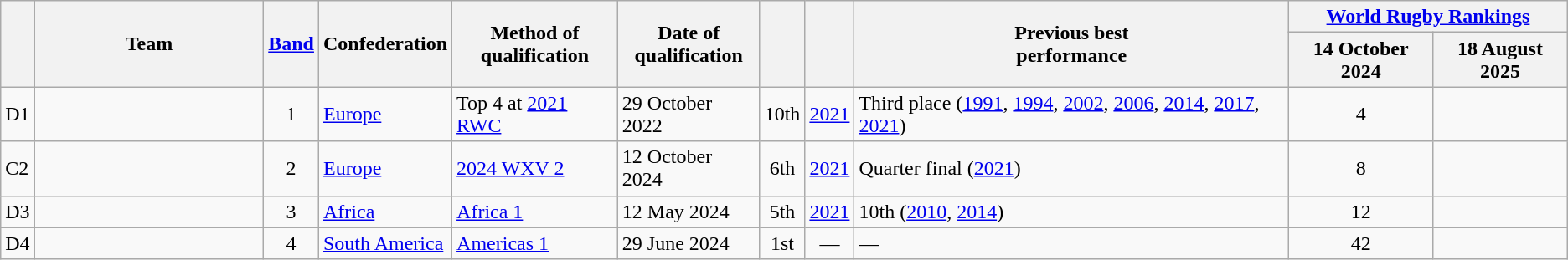<table class="wikitable sortable">
<tr>
<th rowspan=2 width=15px></th>
<th rowspan=2 width=175px>Team</th>
<th rowspan=2 width=15px><a href='#'>Band</a></th>
<th rowspan=2>Confederation</th>
<th rowspan=2>Method of<br>qualification</th>
<th rowspan=2>Date of<br>qualification</th>
<th rowspan=2 data-sort-type="number"></th>
<th rowspan=2></th>
<th rowspan=2>Previous best<br>performance</th>
<th colspan=2><a href='#'>World Rugby Rankings</a></th>
</tr>
<tr>
<th>14 October 2024</th>
<th>18 August 2025</th>
</tr>
<tr>
<td>D1</td>
<td></td>
<td align=center>1</td>
<td><a href='#'>Europe</a></td>
<td>Top 4 at <a href='#'>2021 RWC</a></td>
<td>29 October 2022</td>
<td align=center>10th</td>
<td align=center><a href='#'>2021</a></td>
<td data-sort-value="5.7">Third place (<a href='#'>1991</a>, <a href='#'>1994</a>, <a href='#'>2002</a>, <a href='#'>2006</a>, <a href='#'>2014</a>, <a href='#'>2017</a>, <a href='#'>2021</a>)</td>
<td align=center>4</td>
<td align=center></td>
</tr>
<tr>
<td>C2</td>
<td></td>
<td align=center>2</td>
<td><a href='#'>Europe</a></td>
<td><a href='#'>2024 WXV 2</a></td>
<td>12 October 2024</td>
<td align=center>6th</td>
<td align=center><a href='#'>2021</a></td>
<td data-sort-value="3.1">Quarter final (<a href='#'>2021</a>)</td>
<td align=center>8</td>
<td align=center></td>
</tr>
<tr>
<td>D3</td>
<td></td>
<td align=center>3</td>
<td><a href='#'>Africa</a></td>
<td><a href='#'>Africa 1</a></td>
<td>12 May 2024</td>
<td align=center>5th</td>
<td align=center><a href='#'>2021</a></td>
<td data-sort-value="2.2">10th (<a href='#'>2010</a>, <a href='#'>2014</a>)</td>
<td align=center>12</td>
<td align=center></td>
</tr>
<tr>
<td>D4</td>
<td></td>
<td align=center>4</td>
<td><a href='#'>South America</a></td>
<td><a href='#'>Americas 1</a></td>
<td>29 June 2024</td>
<td align=center>1st</td>
<td align=center>—</td>
<td data-sort-value="2.1">—</td>
<td align=center>42</td>
<td align=center></td>
</tr>
</table>
